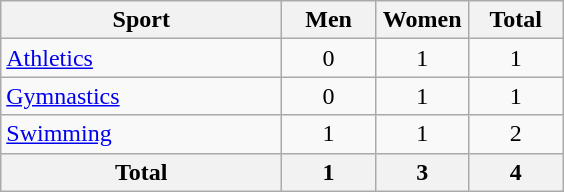<table class="wikitable sortable" style="text-align:center;">
<tr>
<th width=180>Sport</th>
<th width=55>Men</th>
<th width=55>Women</th>
<th width=55>Total</th>
</tr>
<tr>
<td align=left><a href='#'>Athletics</a></td>
<td>0</td>
<td>1</td>
<td>1</td>
</tr>
<tr>
<td align=left><a href='#'>Gymnastics</a></td>
<td>0</td>
<td>1</td>
<td>1</td>
</tr>
<tr>
<td align=left><a href='#'>Swimming</a></td>
<td>1</td>
<td>1</td>
<td>2</td>
</tr>
<tr>
<th>Total</th>
<th>1</th>
<th>3</th>
<th>4</th>
</tr>
</table>
